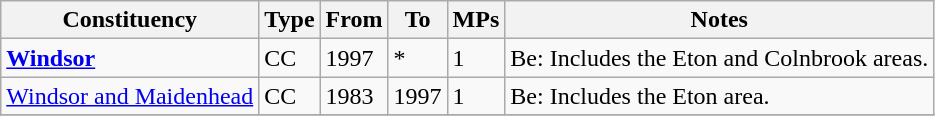<table class="wikitable">
<tr>
<th>Constituency</th>
<th>Type</th>
<th>From</th>
<th>To</th>
<th>MPs</th>
<th>Notes</th>
</tr>
<tr>
<td><strong><a href='#'>Windsor</a></strong></td>
<td>CC</td>
<td>1997</td>
<td>*</td>
<td>1</td>
<td>Be: Includes the Eton and Colnbrook areas.</td>
</tr>
<tr>
<td><a href='#'>Windsor and Maidenhead</a></td>
<td>CC</td>
<td>1983</td>
<td>1997</td>
<td>1</td>
<td>Be: Includes the Eton area.</td>
</tr>
<tr>
</tr>
</table>
